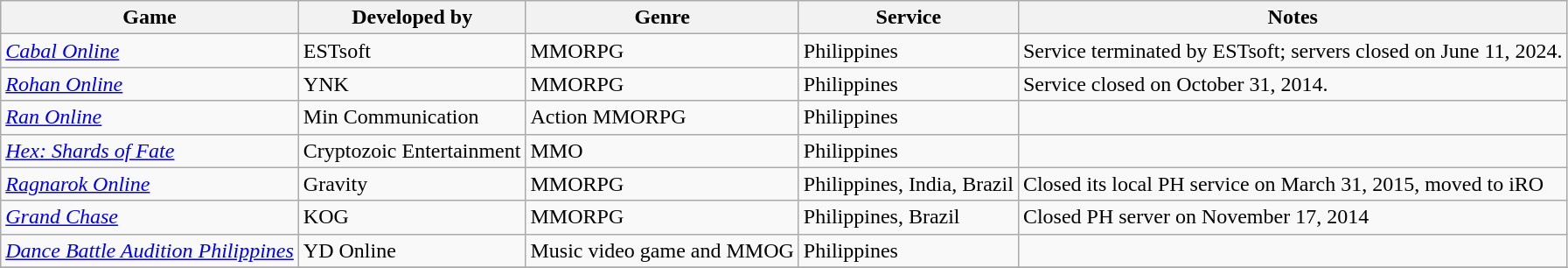<table class="wikitable">
<tr>
<th>Game</th>
<th>Developed by</th>
<th>Genre</th>
<th>Service</th>
<th>Notes</th>
</tr>
<tr>
<td><em><a href='#'>Cabal Online</a></em></td>
<td>ESTsoft</td>
<td>MMORPG</td>
<td>Philippines</td>
<td>Service terminated by ESTsoft; servers closed on June 11, 2024.</td>
</tr>
<tr>
<td><em><a href='#'>Rohan Online</a></em></td>
<td>YNK</td>
<td>MMORPG</td>
<td>Philippines</td>
<td>Service closed on October 31, 2014.</td>
</tr>
<tr>
<td><em><a href='#'>Ran Online</a></em></td>
<td>Min Communication</td>
<td>Action MMORPG</td>
<td>Philippines</td>
<td></td>
</tr>
<tr>
<td><em><a href='#'>Hex: Shards of Fate</a></em></td>
<td>Cryptozoic Entertainment</td>
<td>MMO</td>
<td>Philippines</td>
<td></td>
</tr>
<tr>
<td><em><a href='#'>Ragnarok Online</a></em></td>
<td>Gravity</td>
<td>MMORPG</td>
<td>Philippines, India, Brazil</td>
<td>Closed its local PH service on March 31, 2015, moved to iRO</td>
</tr>
<tr>
<td><em><a href='#'>Grand Chase</a></em></td>
<td>KOG</td>
<td>MMORPG</td>
<td>Philippines, Brazil</td>
<td>Closed PH server on November 17, 2014</td>
</tr>
<tr>
<td><em><a href='#'>Dance Battle Audition Philippines</a></em></td>
<td>YD Online</td>
<td>Music video game and MMOG</td>
<td>Philippines</td>
<td></td>
</tr>
<tr>
</tr>
</table>
